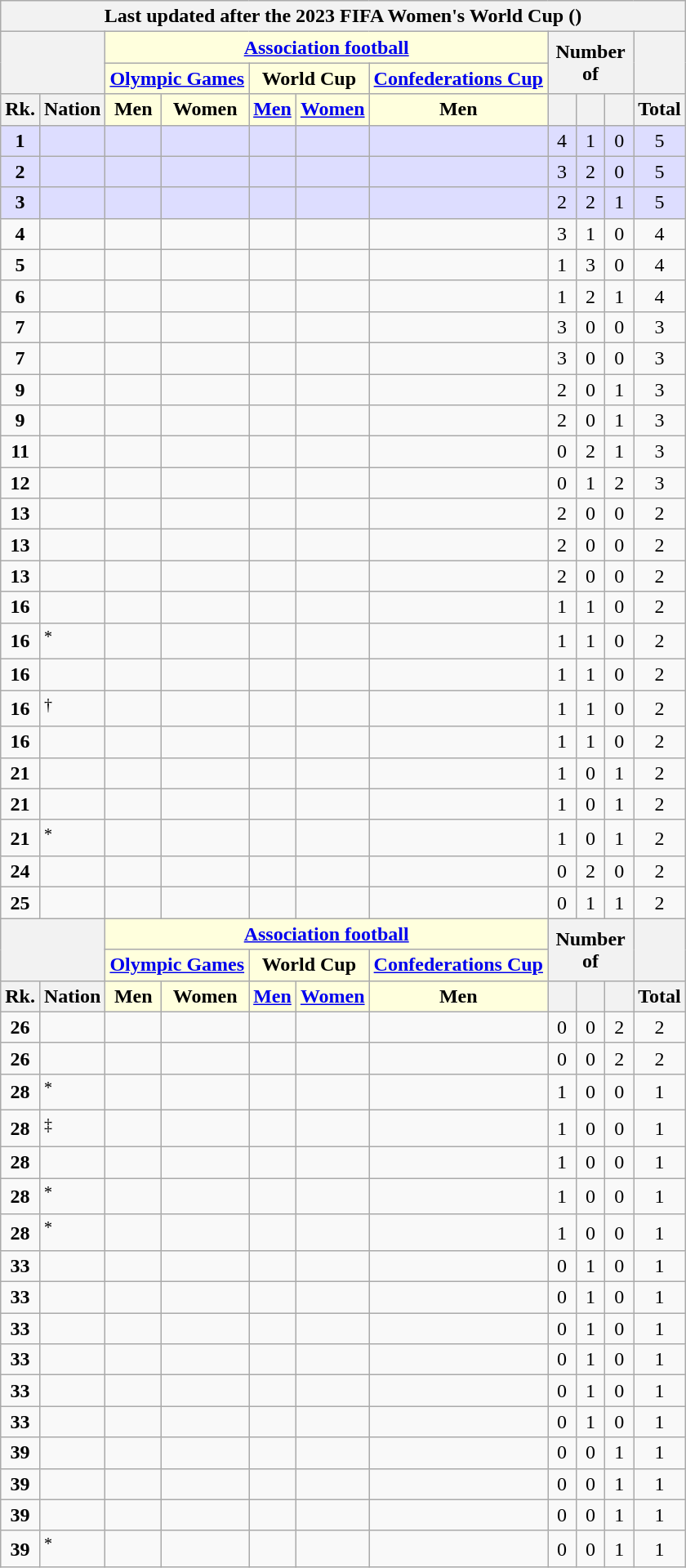<table class="wikitable" style="margin-top: 0em; text-align: center; font-size: 100%;">
<tr>
<th colspan="11">Last updated after the 2023 FIFA Women's World Cup ()</th>
</tr>
<tr>
<th rowspan="2" colspan="2"></th>
<th colspan="5" style="background: #ffd;"><a href='#'>Association football</a></th>
<th rowspan="2" colspan="3">Number of</th>
<th rowspan="2"></th>
</tr>
<tr>
<th colspan="2" style="background: #ffd;"><a href='#'>Olympic Games</a></th>
<th colspan="2" style="background: #ffd;">World Cup</th>
<th style="background: #ffd;"><a href='#'>Confederations Cup</a></th>
</tr>
<tr>
<th style="width: 1em;">Rk.</th>
<th>Nation</th>
<th style="background: #ffd;">Men</th>
<th style="background: #ffd;">Women</th>
<th style="background: #ffd;"><a href='#'>Men</a></th>
<th style="background: #ffd;"><a href='#'>Women</a></th>
<th style="background: #ffd;">Men</th>
<th style="width: 1em;"></th>
<th style="width: 1em;"></th>
<th style="width: 1em;"></th>
<th style="width: 1em;">Total</th>
</tr>
<tr style="background: #ddf;">
<td><strong>1</strong></td>
<td style="text-align: left;"></td>
<td></td>
<td></td>
<td></td>
<td></td>
<td></td>
<td>4</td>
<td>1</td>
<td>0</td>
<td>5</td>
</tr>
<tr style="background: #ddf;">
<td><strong>2</strong></td>
<td style="text-align: left;"></td>
<td></td>
<td></td>
<td></td>
<td></td>
<td></td>
<td>3</td>
<td>2</td>
<td>0</td>
<td>5</td>
</tr>
<tr style="background: #ddf;">
<td><strong>3</strong></td>
<td style="text-align: left;"></td>
<td></td>
<td></td>
<td></td>
<td></td>
<td></td>
<td>2</td>
<td>2</td>
<td>1</td>
<td>5</td>
</tr>
<tr>
<td><strong>4</strong></td>
<td style="text-align: left;"></td>
<td></td>
<td></td>
<td></td>
<td></td>
<td></td>
<td>3</td>
<td>1</td>
<td>0</td>
<td>4</td>
</tr>
<tr>
<td><strong>5</strong></td>
<td style="text-align: left;"></td>
<td></td>
<td></td>
<td></td>
<td></td>
<td></td>
<td>1</td>
<td>3</td>
<td>0</td>
<td>4</td>
</tr>
<tr>
<td><strong>6</strong></td>
<td style="text-align: left;"></td>
<td></td>
<td></td>
<td></td>
<td></td>
<td></td>
<td>1</td>
<td>2</td>
<td>1</td>
<td>4</td>
</tr>
<tr>
<td><strong>7</strong></td>
<td style="text-align: left;"></td>
<td></td>
<td></td>
<td></td>
<td></td>
<td></td>
<td>3</td>
<td>0</td>
<td>0</td>
<td>3</td>
</tr>
<tr>
<td><strong>7</strong></td>
<td style="text-align: left;"></td>
<td></td>
<td></td>
<td></td>
<td></td>
<td></td>
<td>3</td>
<td>0</td>
<td>0</td>
<td>3</td>
</tr>
<tr>
<td><strong>9</strong></td>
<td style="text-align: left;"></td>
<td></td>
<td></td>
<td></td>
<td></td>
<td></td>
<td>2</td>
<td>0</td>
<td>1</td>
<td>3</td>
</tr>
<tr>
<td><strong>9</strong></td>
<td style="text-align: left;"></td>
<td></td>
<td></td>
<td></td>
<td></td>
<td></td>
<td>2</td>
<td>0</td>
<td>1</td>
<td>3</td>
</tr>
<tr>
<td><strong>11</strong></td>
<td style="text-align: left;"></td>
<td></td>
<td></td>
<td></td>
<td></td>
<td></td>
<td>0</td>
<td>2</td>
<td>1</td>
<td>3</td>
</tr>
<tr>
<td><strong>12</strong></td>
<td style="text-align: left;"></td>
<td></td>
<td></td>
<td></td>
<td></td>
<td></td>
<td>0</td>
<td>1</td>
<td>2</td>
<td>3</td>
</tr>
<tr>
<td><strong>13</strong></td>
<td style="text-align: left;"></td>
<td></td>
<td></td>
<td></td>
<td></td>
<td></td>
<td>2</td>
<td>0</td>
<td>0</td>
<td>2</td>
</tr>
<tr>
<td><strong>13</strong></td>
<td style="text-align: left;"></td>
<td></td>
<td></td>
<td></td>
<td></td>
<td></td>
<td>2</td>
<td>0</td>
<td>0</td>
<td>2</td>
</tr>
<tr>
<td><strong>13</strong></td>
<td style="text-align: left;"></td>
<td></td>
<td></td>
<td></td>
<td></td>
<td></td>
<td>2</td>
<td>0</td>
<td>0</td>
<td>2</td>
</tr>
<tr>
<td><strong>16</strong></td>
<td style="text-align: left;"></td>
<td></td>
<td></td>
<td></td>
<td></td>
<td></td>
<td>1</td>
<td>1</td>
<td>0</td>
<td>2</td>
</tr>
<tr>
<td><strong>16</strong></td>
<td style="text-align: left;"><em></em><sup>*</sup></td>
<td></td>
<td></td>
<td></td>
<td></td>
<td></td>
<td>1</td>
<td>1</td>
<td>0</td>
<td>2</td>
</tr>
<tr>
<td><strong>16</strong></td>
<td style="text-align: left;"></td>
<td></td>
<td></td>
<td></td>
<td></td>
<td></td>
<td>1</td>
<td>1</td>
<td>0</td>
<td>2</td>
</tr>
<tr>
<td><strong>16</strong></td>
<td style="text-align: left;"><sup>†</sup></td>
<td></td>
<td></td>
<td></td>
<td></td>
<td></td>
<td>1</td>
<td>1</td>
<td>0</td>
<td>2</td>
</tr>
<tr>
<td><strong>16</strong></td>
<td style="text-align: left;"></td>
<td></td>
<td></td>
<td></td>
<td></td>
<td></td>
<td>1</td>
<td>1</td>
<td>0</td>
<td>2</td>
</tr>
<tr>
<td><strong>21</strong></td>
<td style="text-align: left;"></td>
<td></td>
<td></td>
<td></td>
<td></td>
<td></td>
<td>1</td>
<td>0</td>
<td>1</td>
<td>2</td>
</tr>
<tr>
<td><strong>21</strong></td>
<td style="text-align: left;"></td>
<td></td>
<td></td>
<td></td>
<td></td>
<td></td>
<td>1</td>
<td>0</td>
<td>1</td>
<td>2</td>
</tr>
<tr>
<td><strong>21</strong></td>
<td style="text-align: left;"><em></em><sup>*</sup></td>
<td></td>
<td></td>
<td></td>
<td></td>
<td></td>
<td>1</td>
<td>0</td>
<td>1</td>
<td>2</td>
</tr>
<tr>
<td><strong>24</strong></td>
<td style="text-align: left;"></td>
<td></td>
<td></td>
<td></td>
<td></td>
<td></td>
<td>0</td>
<td>2</td>
<td>0</td>
<td>2</td>
</tr>
<tr>
<td><strong>25</strong></td>
<td style="text-align: left;"></td>
<td></td>
<td></td>
<td></td>
<td></td>
<td></td>
<td>0</td>
<td>1</td>
<td>1</td>
<td>2</td>
</tr>
<tr>
<th rowspan="2" colspan="2"></th>
<th colspan="5" style="background: #ffd;"><a href='#'>Association football</a></th>
<th rowspan="2" colspan="3">Number of</th>
<th rowspan="2"></th>
</tr>
<tr>
<th colspan="2" style="background: #ffd;"><a href='#'>Olympic Games</a></th>
<th colspan="2" style="background: #ffd;">World Cup</th>
<th style="background: #ffd;"><a href='#'>Confederations Cup</a></th>
</tr>
<tr>
<th style="width: 1em;">Rk.</th>
<th>Nation</th>
<th style="background: #ffd;">Men</th>
<th style="background: #ffd;">Women</th>
<th style="background: #ffd;"><a href='#'>Men</a></th>
<th style="background: #ffd;"><a href='#'>Women</a></th>
<th style="background: #ffd;">Men</th>
<th style="width: 1em;"></th>
<th style="width: 1em;"></th>
<th style="width: 1em;"></th>
<th style="width: 1em;">Total</th>
</tr>
<tr>
<td><strong>26</strong></td>
<td style="text-align: left;"></td>
<td></td>
<td></td>
<td></td>
<td></td>
<td></td>
<td>0</td>
<td>0</td>
<td>2</td>
<td>2</td>
</tr>
<tr>
<td><strong>26</strong></td>
<td style="text-align: left;"></td>
<td></td>
<td></td>
<td></td>
<td></td>
<td></td>
<td>0</td>
<td>0</td>
<td>2</td>
<td>2</td>
</tr>
<tr>
<td><strong>28</strong></td>
<td style="text-align: left;"><em></em><sup>*</sup></td>
<td></td>
<td></td>
<td></td>
<td></td>
<td></td>
<td>1</td>
<td>0</td>
<td>0</td>
<td>1</td>
</tr>
<tr>
<td><strong>28</strong></td>
<td style="text-align: left;"><sup>‡</sup></td>
<td></td>
<td></td>
<td></td>
<td></td>
<td></td>
<td>1</td>
<td>0</td>
<td>0</td>
<td>1</td>
</tr>
<tr>
<td><strong>28</strong></td>
<td style="text-align: left;"></td>
<td></td>
<td></td>
<td></td>
<td></td>
<td></td>
<td>1</td>
<td>0</td>
<td>0</td>
<td>1</td>
</tr>
<tr>
<td><strong>28</strong></td>
<td style="text-align: left;"><em></em><sup>*</sup></td>
<td></td>
<td></td>
<td></td>
<td></td>
<td></td>
<td>1</td>
<td>0</td>
<td>0</td>
<td>1</td>
</tr>
<tr>
<td><strong>28</strong></td>
<td style="text-align: left;"><em></em><sup>*</sup></td>
<td></td>
<td></td>
<td></td>
<td></td>
<td></td>
<td>1</td>
<td>0</td>
<td>0</td>
<td>1</td>
</tr>
<tr>
<td><strong>33</strong></td>
<td style="text-align: left;"></td>
<td></td>
<td></td>
<td></td>
<td></td>
<td></td>
<td>0</td>
<td>1</td>
<td>0</td>
<td>1</td>
</tr>
<tr>
<td><strong>33</strong></td>
<td style="text-align: left;"></td>
<td></td>
<td></td>
<td></td>
<td></td>
<td></td>
<td>0</td>
<td>1</td>
<td>0</td>
<td>1</td>
</tr>
<tr>
<td><strong>33</strong></td>
<td style="text-align: left;"></td>
<td></td>
<td></td>
<td></td>
<td></td>
<td></td>
<td>0</td>
<td>1</td>
<td>0</td>
<td>1</td>
</tr>
<tr>
<td><strong>33</strong></td>
<td style="text-align: left;"></td>
<td></td>
<td></td>
<td></td>
<td></td>
<td></td>
<td>0</td>
<td>1</td>
<td>0</td>
<td>1</td>
</tr>
<tr>
<td><strong>33</strong></td>
<td style="text-align: left;"></td>
<td></td>
<td></td>
<td></td>
<td></td>
<td></td>
<td>0</td>
<td>1</td>
<td>0</td>
<td>1</td>
</tr>
<tr>
<td><strong>33</strong></td>
<td style="text-align: left;"></td>
<td></td>
<td></td>
<td></td>
<td></td>
<td></td>
<td>0</td>
<td>1</td>
<td>0</td>
<td>1</td>
</tr>
<tr>
<td><strong>39</strong></td>
<td style="text-align: left;"></td>
<td></td>
<td></td>
<td></td>
<td></td>
<td></td>
<td>0</td>
<td>0</td>
<td>1</td>
<td>1</td>
</tr>
<tr>
<td><strong>39</strong></td>
<td style="text-align: left;"></td>
<td></td>
<td></td>
<td></td>
<td></td>
<td></td>
<td>0</td>
<td>0</td>
<td>1</td>
<td>1</td>
</tr>
<tr>
<td><strong>39</strong></td>
<td style="text-align: left;"></td>
<td></td>
<td></td>
<td></td>
<td></td>
<td></td>
<td>0</td>
<td>0</td>
<td>1</td>
<td>1</td>
</tr>
<tr>
<td><strong>39</strong></td>
<td style="text-align: left;"><em></em><sup>*</sup></td>
<td></td>
<td></td>
<td></td>
<td></td>
<td></td>
<td>0</td>
<td>0</td>
<td>1</td>
<td>1</td>
</tr>
</table>
